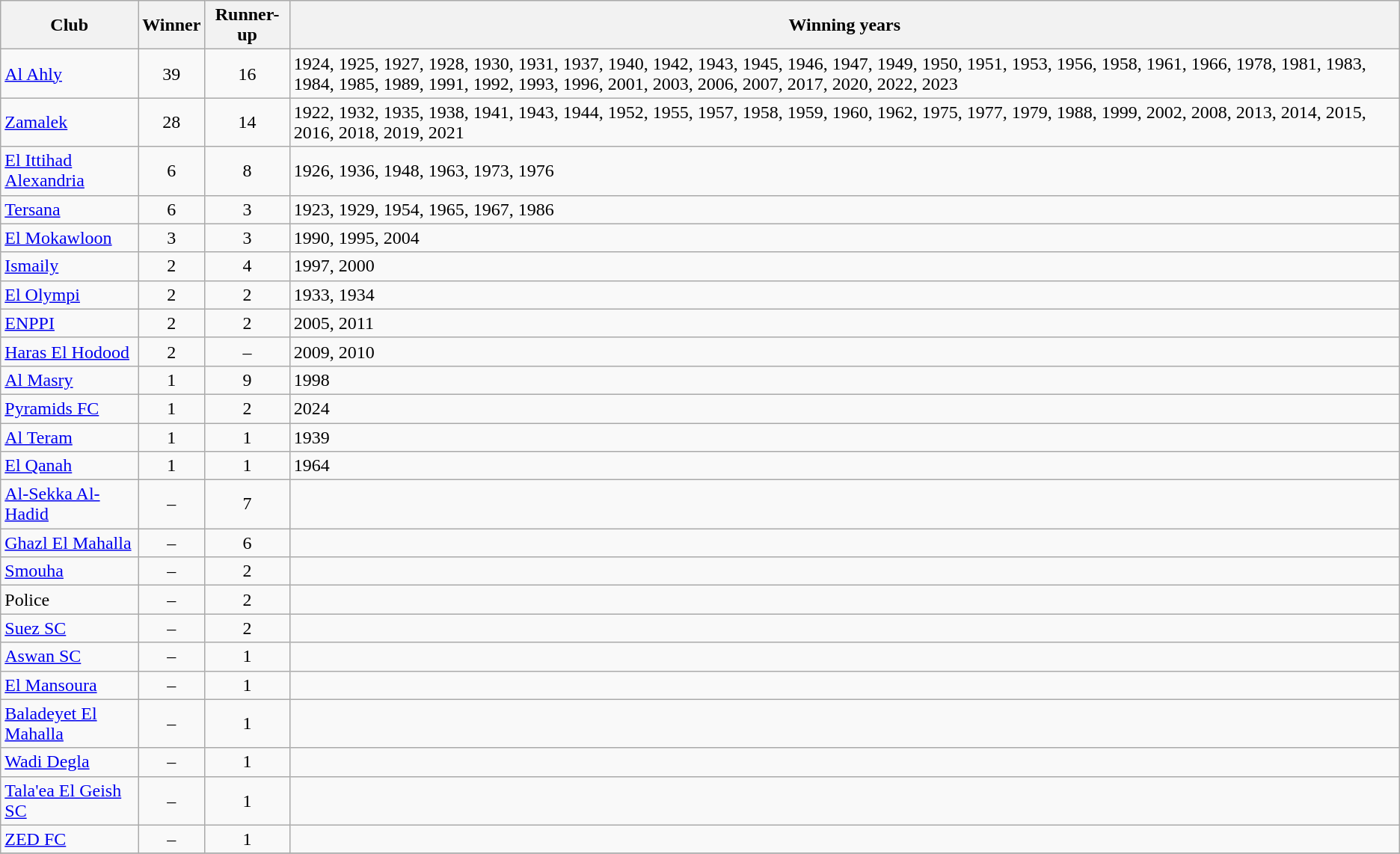<table class="wikitable sortable" align="bottom">
<tr>
<th>Club</th>
<th>Winner</th>
<th>Runner-up</th>
<th>Winning years</th>
</tr>
<tr>
<td><a href='#'>Al Ahly</a>  </td>
<td style="text-align:center;">39</td>
<td style="text-align:center;">16</td>
<td>1924, 1925, 1927, 1928, 1930, 1931, 1937, 1940, 1942, 1943, 1945, 1946, 1947, 1949, 1950, 1951, 1953, 1956, 1958, 1961, 1966, 1978, 1981, 1983, 1984, 1985, 1989, 1991, 1992, 1993, 1996, 2001, 2003, 2006, 2007, 2017, 2020, 2022, 2023</td>
</tr>
<tr>
<td><a href='#'>Zamalek</a> </td>
<td style="text-align:center;">28</td>
<td style="text-align:center;">14</td>
<td>1922, 1932, 1935, 1938, 1941, 1943, 1944, 1952, 1955, 1957, 1958, 1959, 1960, 1962, 1975, 1977, 1979, 1988, 1999, 2002, 2008, 2013, 2014, 2015, 2016, 2018, 2019, 2021</td>
</tr>
<tr>
<td><a href='#'>El Ittihad Alexandria</a></td>
<td style="text-align:center;">6</td>
<td style="text-align:center;">8</td>
<td>1926, 1936, 1948, 1963, 1973, 1976</td>
</tr>
<tr>
<td><a href='#'>Tersana</a></td>
<td style="text-align:center;">6</td>
<td style="text-align:center;">3</td>
<td>1923, 1929, 1954, 1965, 1967, 1986</td>
</tr>
<tr>
<td><a href='#'>El Mokawloon</a></td>
<td style="text-align:center;">3</td>
<td style="text-align:center;">3</td>
<td>1990, 1995, 2004</td>
</tr>
<tr>
<td><a href='#'>Ismaily</a></td>
<td style="text-align:center;">2</td>
<td style="text-align:center;">4</td>
<td>1997, 2000</td>
</tr>
<tr>
<td><a href='#'>El Olympi</a></td>
<td style="text-align:center;">2</td>
<td style="text-align:center;">2</td>
<td>1933, 1934</td>
</tr>
<tr>
<td><a href='#'>ENPPI</a></td>
<td style="text-align:center;">2</td>
<td style="text-align:center;">2</td>
<td>2005, 2011</td>
</tr>
<tr>
<td><a href='#'>Haras El Hodood</a></td>
<td style="text-align:center;">2</td>
<td style="text-align:center;">–</td>
<td>2009, 2010</td>
</tr>
<tr>
<td><a href='#'>Al Masry</a></td>
<td style="text-align:center;">1</td>
<td style="text-align:center;">9</td>
<td>1998</td>
</tr>
<tr>
<td><a href='#'>Pyramids FC</a></td>
<td style="text-align:center;">1</td>
<td style="text-align:center;">2</td>
<td>2024</td>
</tr>
<tr>
<td><a href='#'>Al Teram</a></td>
<td style="text-align:center;">1</td>
<td style="text-align:center;">1</td>
<td>1939</td>
</tr>
<tr>
<td><a href='#'>El Qanah</a></td>
<td style="text-align:center;">1</td>
<td style="text-align:center;">1</td>
<td>1964</td>
</tr>
<tr>
<td><a href='#'>Al-Sekka Al-Hadid</a></td>
<td style="text-align:center;">–</td>
<td style="text-align:center;">7</td>
<td></td>
</tr>
<tr>
<td><a href='#'>Ghazl El Mahalla</a></td>
<td style="text-align:center;">–</td>
<td style="text-align:center;">6</td>
<td></td>
</tr>
<tr>
<td><a href='#'>Smouha</a></td>
<td style="text-align:center;">–</td>
<td style="text-align:center;">2</td>
<td></td>
</tr>
<tr>
<td>Police</td>
<td style="text-align:center;">–</td>
<td style="text-align:center;">2</td>
<td></td>
</tr>
<tr>
<td><a href='#'>Suez SC</a></td>
<td style="text-align:center;">–</td>
<td style="text-align:center;">2</td>
<td></td>
</tr>
<tr>
<td><a href='#'>Aswan SC</a></td>
<td style="text-align:center;">–</td>
<td style="text-align:center;">1</td>
<td></td>
</tr>
<tr>
<td><a href='#'>El Mansoura</a></td>
<td style="text-align:center;">–</td>
<td style="text-align:center;">1</td>
<td></td>
</tr>
<tr>
<td><a href='#'>Baladeyet El Mahalla</a></td>
<td style="text-align:center;">–</td>
<td style="text-align:center;">1</td>
<td></td>
</tr>
<tr>
<td><a href='#'>Wadi Degla</a></td>
<td style="text-align:center;">–</td>
<td style="text-align:center;">1</td>
<td></td>
</tr>
<tr>
<td><a href='#'>Tala'ea El Geish SC</a></td>
<td style="text-align:center;">–</td>
<td style="text-align:center;">1</td>
<td></td>
</tr>
<tr>
<td><a href='#'>ZED FC</a></td>
<td style="text-align:center;">–</td>
<td style="text-align:center;">1</td>
<td></td>
</tr>
<tr>
</tr>
</table>
